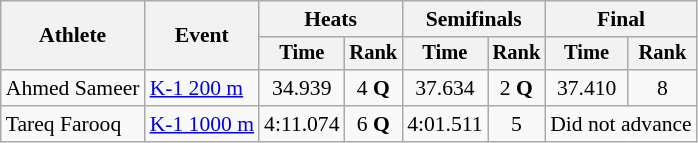<table class=wikitable style="font-size:90%">
<tr>
<th rowspan="2">Athlete</th>
<th rowspan="2">Event</th>
<th colspan=2>Heats</th>
<th colspan=2>Semifinals</th>
<th colspan=2>Final</th>
</tr>
<tr style="font-size:95%">
<th>Time</th>
<th>Rank</th>
<th>Time</th>
<th>Rank</th>
<th>Time</th>
<th>Rank</th>
</tr>
<tr align=center>
<td align=left>Ahmed Sameer</td>
<td align=left><a href='#'>K-1 200 m</a></td>
<td>34.939</td>
<td>4 <strong>Q</strong></td>
<td>37.634</td>
<td>2 <strong>Q</strong></td>
<td>37.410</td>
<td>8</td>
</tr>
<tr align=center>
<td align=left>Tareq Farooq</td>
<td align=left><a href='#'>K-1 1000 m</a></td>
<td>4:11.074</td>
<td>6 <strong>Q</strong></td>
<td>4:01.511</td>
<td>5</td>
<td colspan=2>Did not advance</td>
</tr>
</table>
